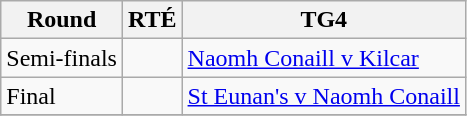<table class="wikitable">
<tr>
<th>Round</th>
<th>RTÉ</th>
<th>TG4</th>
</tr>
<tr>
<td>Semi-finals</td>
<td></td>
<td><a href='#'>Naomh Conaill v Kilcar</a></td>
</tr>
<tr>
<td>Final</td>
<td></td>
<td><a href='#'>St Eunan's v Naomh Conaill</a></td>
</tr>
<tr>
</tr>
</table>
